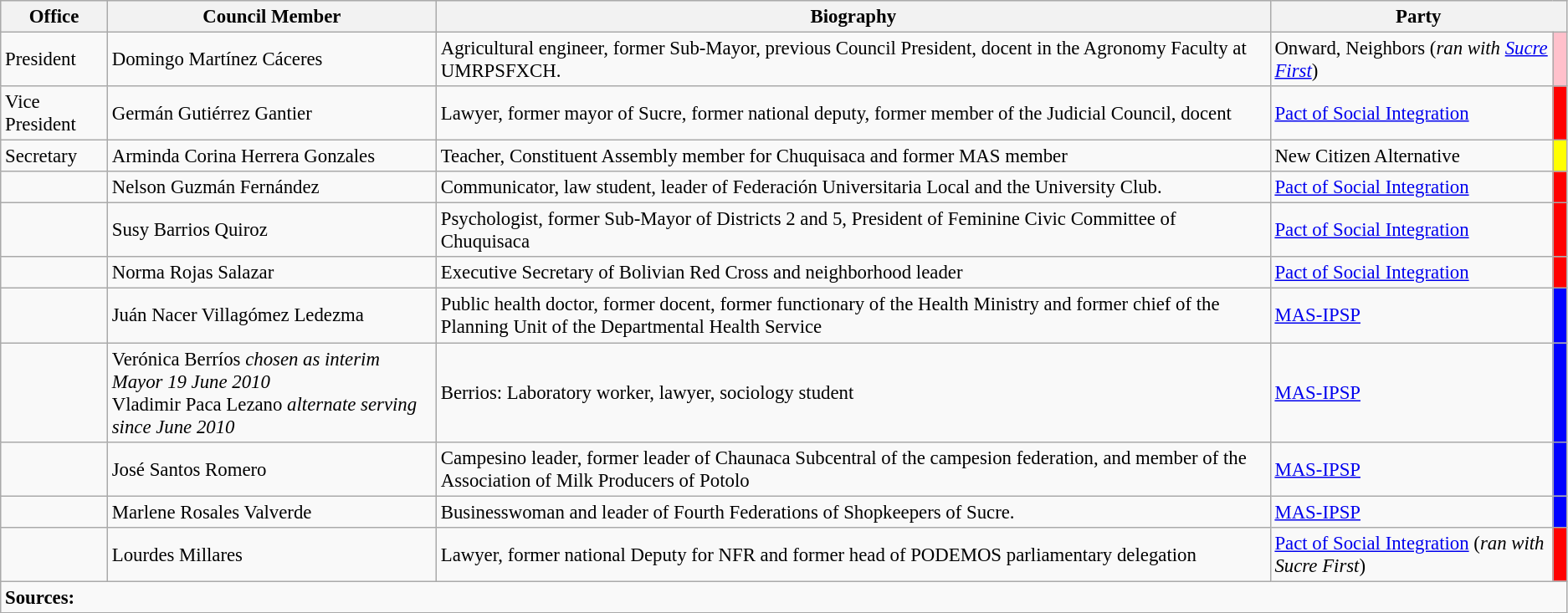<table class="wikitable sortable" style="font-size: 95%">
<tr style="background:#E9E9E9;">
<th><strong>Office</strong></th>
<th><strong>Council Member</strong></th>
<th><strong>Biography</strong></th>
<th colspan="2"><strong>Party</strong></th>
</tr>
<tr>
<td>President</td>
<td>Domingo Martínez Cáceres</td>
<td>Agricultural engineer, former Sub-Mayor, previous Council President, docent in the Agronomy Faculty at UMRPSFXCH.</td>
<td>Onward, Neighbors (<em>ran with <a href='#'>Sucre First</a></em>)</td>
<td bgcolor="pink"> </td>
</tr>
<tr>
<td>Vice President</td>
<td>Germán Gutiérrez Gantier</td>
<td>Lawyer, former mayor of Sucre, former national deputy, former member of the Judicial Council, docent</td>
<td><a href='#'>Pact of Social Integration</a></td>
<td bgcolor="red"> </td>
</tr>
<tr>
<td>Secretary</td>
<td>Arminda Corina Herrera Gonzales</td>
<td>Teacher, Constituent Assembly member for Chuquisaca and former MAS member</td>
<td>New Citizen Alternative</td>
<td bgcolor="yellow"> </td>
</tr>
<tr>
<td></td>
<td>Nelson Guzmán Fernández</td>
<td>Communicator, law student, leader of Federación Universitaria Local and the University Club.</td>
<td><a href='#'>Pact of Social Integration</a></td>
<td bgcolor="red"> </td>
</tr>
<tr>
<td></td>
<td>Susy Barrios Quiroz</td>
<td>Psychologist, former Sub-Mayor of Districts 2 and 5, President of Feminine Civic Committee of Chuquisaca</td>
<td><a href='#'>Pact of Social Integration</a></td>
<td bgcolor="red"> </td>
</tr>
<tr>
<td></td>
<td>Norma Rojas Salazar</td>
<td>Executive Secretary of Bolivian Red Cross and neighborhood leader</td>
<td><a href='#'>Pact of Social Integration</a></td>
<td bgcolor="red"> </td>
</tr>
<tr>
<td></td>
<td>Juán Nacer Villagómez Ledezma</td>
<td>Public health doctor, former docent, former functionary of the Health Ministry and former chief of the Planning Unit of the Departmental Health Service</td>
<td><a href='#'>MAS-IPSP</a></td>
<td bgcolor="blue"> </td>
</tr>
<tr>
<td></td>
<td>Verónica Berríos <em>chosen as interim Mayor 19 June 2010</em><br> Vladimir Paca Lezano <em>alternate serving since June 2010</em></td>
<td>Berrios: Laboratory worker, lawyer, sociology student <br></td>
<td><a href='#'>MAS-IPSP</a></td>
<td bgcolor="blue"> </td>
</tr>
<tr>
<td></td>
<td>José Santos Romero</td>
<td>Campesino leader, former leader of Chaunaca Subcentral of the campesion federation, and member of the Association of Milk Producers of Potolo</td>
<td><a href='#'>MAS-IPSP</a></td>
<td bgcolor="blue"> </td>
</tr>
<tr>
<td></td>
<td>Marlene Rosales Valverde</td>
<td>Businesswoman and leader of Fourth Federations of Shopkeepers of Sucre.</td>
<td><a href='#'>MAS-IPSP</a></td>
<td bgcolor="blue"> </td>
</tr>
<tr>
<td></td>
<td>Lourdes Millares</td>
<td>Lawyer, former national Deputy for NFR and former head of PODEMOS parliamentary delegation</td>
<td><a href='#'>Pact of Social Integration</a> (<em>ran with Sucre First</em>)</td>
<td bgcolor="red"> </td>
</tr>
<tr>
<td colspan="5"><strong>Sources:</strong>  </td>
</tr>
</table>
